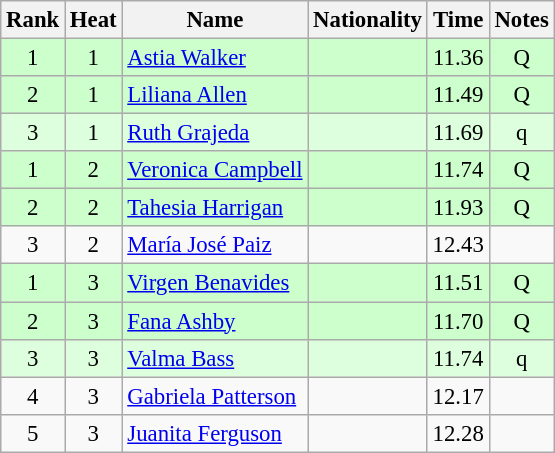<table class="wikitable sortable" style="text-align:center;font-size:95%">
<tr>
<th>Rank</th>
<th>Heat</th>
<th>Name</th>
<th>Nationality</th>
<th>Time</th>
<th>Notes</th>
</tr>
<tr bgcolor=ccffcc>
<td>1</td>
<td>1</td>
<td align=left><a href='#'>Astia Walker</a></td>
<td align=left></td>
<td>11.36</td>
<td>Q</td>
</tr>
<tr bgcolor=ccffcc>
<td>2</td>
<td>1</td>
<td align=left><a href='#'>Liliana Allen</a></td>
<td align=left></td>
<td>11.49</td>
<td>Q</td>
</tr>
<tr bgcolor=ddffdd>
<td>3</td>
<td>1</td>
<td align=left><a href='#'>Ruth Grajeda</a></td>
<td align=left></td>
<td>11.69</td>
<td>q</td>
</tr>
<tr bgcolor=ccffcc>
<td>1</td>
<td>2</td>
<td align=left><a href='#'>Veronica Campbell</a></td>
<td align=left></td>
<td>11.74</td>
<td>Q</td>
</tr>
<tr bgcolor=ccffcc>
<td>2</td>
<td>2</td>
<td align=left><a href='#'>Tahesia Harrigan</a></td>
<td align=left></td>
<td>11.93</td>
<td>Q</td>
</tr>
<tr>
<td>3</td>
<td>2</td>
<td align=left><a href='#'>María José Paiz</a></td>
<td align=left></td>
<td>12.43</td>
<td></td>
</tr>
<tr bgcolor=ccffcc>
<td>1</td>
<td>3</td>
<td align=left><a href='#'>Virgen Benavides</a></td>
<td align=left></td>
<td>11.51</td>
<td>Q</td>
</tr>
<tr bgcolor=ccffcc>
<td>2</td>
<td>3</td>
<td align=left><a href='#'>Fana Ashby</a></td>
<td align=left></td>
<td>11.70</td>
<td>Q</td>
</tr>
<tr bgcolor=ddffdd>
<td>3</td>
<td>3</td>
<td align=left><a href='#'>Valma Bass</a></td>
<td align=left></td>
<td>11.74</td>
<td>q</td>
</tr>
<tr>
<td>4</td>
<td>3</td>
<td align=left><a href='#'>Gabriela Patterson</a></td>
<td align=left></td>
<td>12.17</td>
<td></td>
</tr>
<tr>
<td>5</td>
<td>3</td>
<td align=left><a href='#'>Juanita Ferguson</a></td>
<td align=left></td>
<td>12.28</td>
<td></td>
</tr>
</table>
